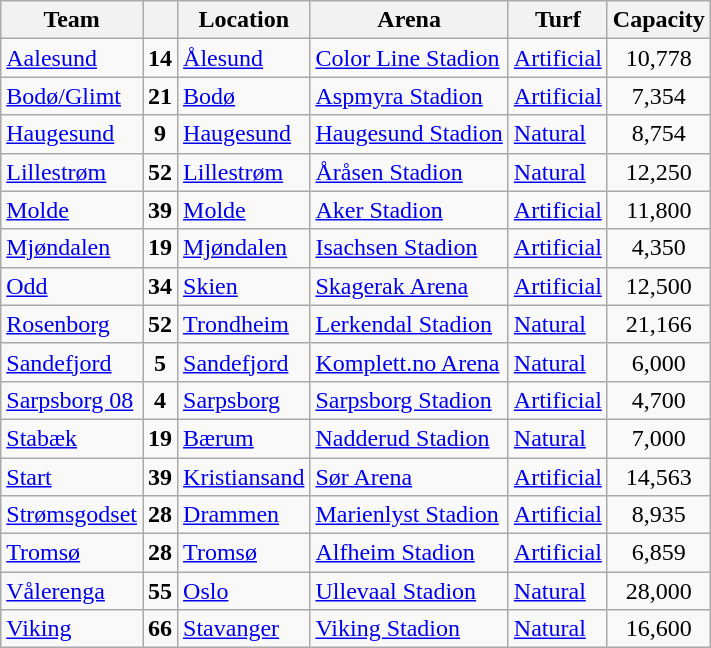<table class="wikitable sortable" border="1">
<tr>
<th>Team</th>
<th></th>
<th>Location</th>
<th>Arena</th>
<th>Turf</th>
<th>Capacity</th>
</tr>
<tr>
<td><a href='#'>Aalesund</a></td>
<td align="center"><strong>14</strong></td>
<td><a href='#'>Ålesund</a></td>
<td><a href='#'>Color Line Stadion</a></td>
<td><a href='#'>Artificial</a></td>
<td align="center">10,778</td>
</tr>
<tr>
<td><a href='#'>Bodø/Glimt</a></td>
<td align="center"><strong>21</strong></td>
<td><a href='#'>Bodø</a></td>
<td><a href='#'>Aspmyra Stadion</a></td>
<td><a href='#'>Artificial</a></td>
<td align="center">7,354</td>
</tr>
<tr>
<td><a href='#'>Haugesund</a></td>
<td align="center"><strong>9</strong></td>
<td><a href='#'>Haugesund</a></td>
<td><a href='#'>Haugesund Stadion</a></td>
<td><a href='#'>Natural</a></td>
<td align="center">8,754</td>
</tr>
<tr>
<td><a href='#'>Lillestrøm</a></td>
<td align="center"><strong>52</strong></td>
<td><a href='#'>Lillestrøm</a></td>
<td><a href='#'>Åråsen Stadion</a></td>
<td><a href='#'>Natural</a></td>
<td align="center">12,250</td>
</tr>
<tr>
<td><a href='#'>Molde</a></td>
<td align="center"><strong>39</strong></td>
<td><a href='#'>Molde</a></td>
<td><a href='#'>Aker Stadion</a></td>
<td><a href='#'>Artificial</a></td>
<td align="center">11,800</td>
</tr>
<tr>
<td><a href='#'>Mjøndalen</a></td>
<td align="center"><strong>19</strong></td>
<td><a href='#'>Mjøndalen</a></td>
<td><a href='#'>Isachsen Stadion</a></td>
<td><a href='#'>Artificial</a></td>
<td align="center">4,350</td>
</tr>
<tr>
<td><a href='#'>Odd</a></td>
<td align="center"><strong>34</strong></td>
<td><a href='#'>Skien</a></td>
<td><a href='#'>Skagerak Arena</a></td>
<td><a href='#'>Artificial</a></td>
<td align="center">12,500</td>
</tr>
<tr>
<td><a href='#'>Rosenborg</a></td>
<td align="center"><strong>52</strong></td>
<td><a href='#'>Trondheim</a></td>
<td><a href='#'>Lerkendal Stadion</a></td>
<td><a href='#'>Natural</a></td>
<td align="center">21,166</td>
</tr>
<tr>
<td><a href='#'>Sandefjord</a></td>
<td align="center"><strong>5</strong></td>
<td><a href='#'>Sandefjord</a></td>
<td><a href='#'>Komplett.no Arena</a></td>
<td><a href='#'>Natural</a></td>
<td align="center">6,000</td>
</tr>
<tr>
<td><a href='#'>Sarpsborg 08</a></td>
<td align="center"><strong>4</strong></td>
<td><a href='#'>Sarpsborg</a></td>
<td><a href='#'>Sarpsborg Stadion</a></td>
<td><a href='#'>Artificial</a></td>
<td align="center">4,700</td>
</tr>
<tr>
<td><a href='#'>Stabæk</a></td>
<td align="center"><strong>19</strong></td>
<td><a href='#'>Bærum</a></td>
<td><a href='#'>Nadderud Stadion</a></td>
<td><a href='#'>Natural</a></td>
<td align="center">7,000</td>
</tr>
<tr>
<td><a href='#'>Start</a></td>
<td align="center"><strong>39</strong></td>
<td><a href='#'>Kristiansand</a></td>
<td><a href='#'>Sør Arena</a></td>
<td><a href='#'>Artificial</a></td>
<td align="center">14,563</td>
</tr>
<tr>
<td><a href='#'>Strømsgodset</a></td>
<td align="center"><strong>28</strong></td>
<td><a href='#'>Drammen</a></td>
<td><a href='#'>Marienlyst Stadion</a></td>
<td><a href='#'>Artificial</a></td>
<td align="center">8,935</td>
</tr>
<tr>
<td><a href='#'>Tromsø</a></td>
<td align="center"><strong>28</strong></td>
<td><a href='#'>Tromsø</a></td>
<td><a href='#'>Alfheim Stadion</a></td>
<td><a href='#'>Artificial</a></td>
<td align="center">6,859</td>
</tr>
<tr>
<td><a href='#'>Vålerenga</a></td>
<td align="center"><strong>55</strong></td>
<td><a href='#'>Oslo</a></td>
<td><a href='#'>Ullevaal Stadion</a></td>
<td><a href='#'>Natural</a></td>
<td align="center">28,000</td>
</tr>
<tr>
<td><a href='#'>Viking</a></td>
<td align="center"><strong>66</strong></td>
<td><a href='#'>Stavanger</a></td>
<td><a href='#'>Viking Stadion</a></td>
<td><a href='#'>Natural</a></td>
<td align="center">16,600</td>
</tr>
</table>
